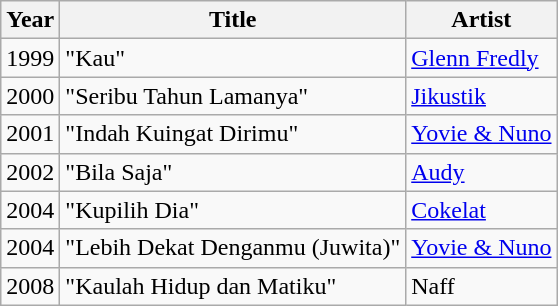<table class="wikitable">
<tr>
<th>Year</th>
<th>Title</th>
<th>Artist</th>
</tr>
<tr>
<td>1999</td>
<td>"Kau"</td>
<td><a href='#'>Glenn Fredly</a></td>
</tr>
<tr>
<td>2000</td>
<td>"Seribu Tahun Lamanya"</td>
<td><a href='#'>Jikustik</a></td>
</tr>
<tr>
<td>2001</td>
<td>"Indah Kuingat Dirimu"</td>
<td><a href='#'>Yovie & Nuno</a></td>
</tr>
<tr>
<td>2002</td>
<td>"Bila Saja"</td>
<td><a href='#'>Audy</a></td>
</tr>
<tr>
<td>2004</td>
<td>"Kupilih Dia"</td>
<td><a href='#'>Cokelat</a></td>
</tr>
<tr>
<td>2004</td>
<td>"Lebih Dekat Denganmu (Juwita)"</td>
<td><a href='#'>Yovie & Nuno</a></td>
</tr>
<tr>
<td>2008</td>
<td>"Kaulah Hidup dan Matiku"</td>
<td>Naff</td>
</tr>
</table>
